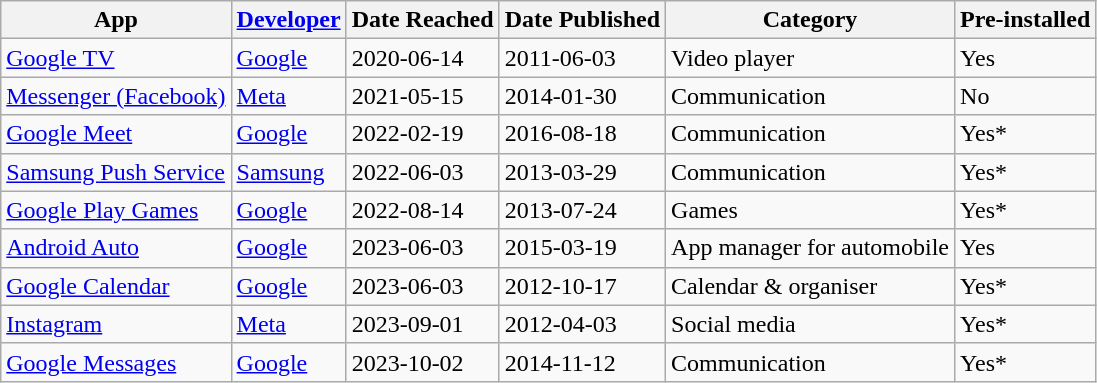<table class="wikitable sortable">
<tr>
<th>App</th>
<th><a href='#'>Developer</a></th>
<th>Date Reached</th>
<th>Date Published</th>
<th>Category</th>
<th>Pre-installed</th>
</tr>
<tr>
<td><a href='#'>Google TV</a></td>
<td><a href='#'>Google</a></td>
<td>2020-06-14</td>
<td>2011-06-03</td>
<td>Video player</td>
<td>Yes</td>
</tr>
<tr>
<td><a href='#'>Messenger (Facebook)</a></td>
<td><a href='#'>Meta</a></td>
<td>2021-05-15</td>
<td>2014-01-30</td>
<td>Communication</td>
<td>No</td>
</tr>
<tr>
<td><a href='#'>Google Meet</a></td>
<td><a href='#'>Google</a></td>
<td>2022-02-19</td>
<td>2016-08-18</td>
<td>Communication</td>
<td>Yes*</td>
</tr>
<tr>
<td><a href='#'>Samsung Push Service</a></td>
<td><a href='#'>Samsung</a></td>
<td>2022-06-03</td>
<td>2013-03-29</td>
<td>Communication</td>
<td>Yes*</td>
</tr>
<tr>
<td><a href='#'>Google Play Games</a></td>
<td><a href='#'>Google</a></td>
<td>2022-08-14</td>
<td>2013-07-24</td>
<td>Games</td>
<td>Yes*</td>
</tr>
<tr>
<td><a href='#'>Android Auto</a></td>
<td><a href='#'>Google</a></td>
<td>2023-06-03</td>
<td>2015-03-19</td>
<td>App manager for automobile</td>
<td>Yes</td>
</tr>
<tr>
<td><a href='#'>Google Calendar</a></td>
<td><a href='#'>Google</a></td>
<td>2023-06-03</td>
<td>2012-10-17</td>
<td>Calendar & organiser</td>
<td>Yes*</td>
</tr>
<tr>
<td><a href='#'>Instagram</a></td>
<td><a href='#'>Meta</a></td>
<td>2023-09-01</td>
<td>2012-04-03</td>
<td>Social media</td>
<td>Yes*</td>
</tr>
<tr>
<td><a href='#'>Google Messages</a></td>
<td><a href='#'>Google</a></td>
<td>2023-10-02</td>
<td>2014-11-12</td>
<td>Communication</td>
<td>Yes*</td>
</tr>
</table>
